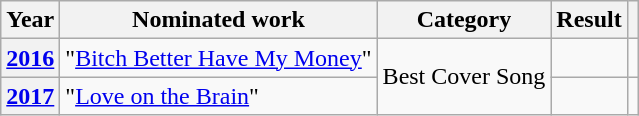<table class="wikitable plainrowheaders">
<tr>
<th>Year</th>
<th>Nominated work</th>
<th>Category</th>
<th>Result</th>
<th></th>
</tr>
<tr>
<th scope="row"><a href='#'>2016</a></th>
<td>"<a href='#'>Bitch Better Have My Money</a>"</td>
<td rowspan="2">Best Cover Song</td>
<td></td>
<td align="center"></td>
</tr>
<tr>
<th scope="row"><a href='#'>2017</a></th>
<td>"<a href='#'>Love on the Brain</a>"</td>
<td></td>
<td align="center"></td>
</tr>
</table>
